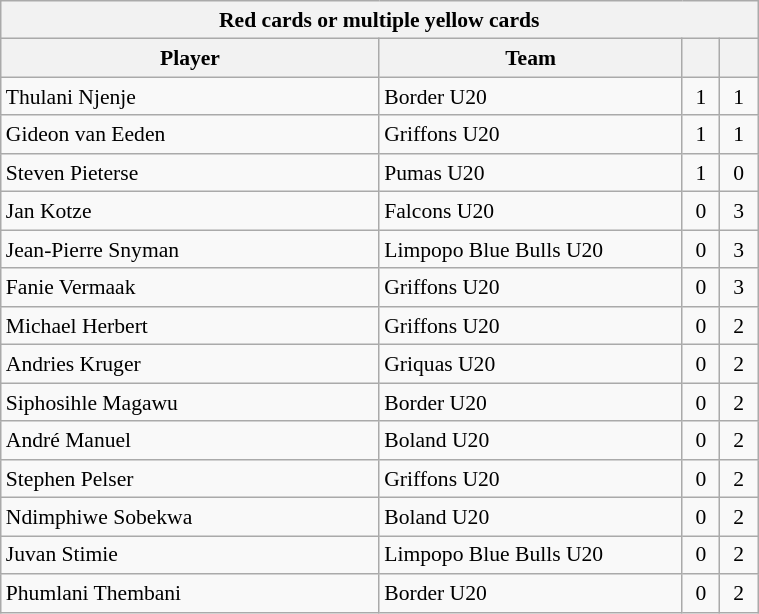<table class="wikitable collapsible sortable" style="text-align:center; line-height:130%; font-size:90%; width:40%;">
<tr>
<th colspan=4>Red cards or multiple yellow cards</th>
</tr>
<tr>
<th style="width:50%;">Player</th>
<th style="width:40%;">Team</th>
<th style="width:5%;"></th>
<th style="width:5%;"><br></th>
</tr>
<tr>
<td style="text-align:left;">Thulani Njenje</td>
<td style="text-align:left;">Border U20</td>
<td>1</td>
<td>1</td>
</tr>
<tr>
<td style="text-align:left;">Gideon van Eeden</td>
<td style="text-align:left;">Griffons U20</td>
<td>1</td>
<td>1</td>
</tr>
<tr>
<td style="text-align:left;">Steven Pieterse</td>
<td style="text-align:left;">Pumas U20</td>
<td>1</td>
<td>0</td>
</tr>
<tr>
<td style="text-align:left;">Jan Kotze</td>
<td style="text-align:left;">Falcons U20</td>
<td>0</td>
<td>3</td>
</tr>
<tr>
<td style="text-align:left;">Jean-Pierre Snyman</td>
<td style="text-align:left;">Limpopo Blue Bulls U20</td>
<td>0</td>
<td>3</td>
</tr>
<tr>
<td style="text-align:left;">Fanie Vermaak</td>
<td style="text-align:left;">Griffons U20</td>
<td>0</td>
<td>3</td>
</tr>
<tr>
<td style="text-align:left;">Michael Herbert</td>
<td style="text-align:left;">Griffons U20</td>
<td>0</td>
<td>2</td>
</tr>
<tr>
<td style="text-align:left;">Andries Kruger</td>
<td style="text-align:left;">Griquas U20</td>
<td>0</td>
<td>2</td>
</tr>
<tr>
<td style="text-align:left;">Siphosihle Magawu</td>
<td style="text-align:left;">Border U20</td>
<td>0</td>
<td>2</td>
</tr>
<tr>
<td style="text-align:left;">André Manuel</td>
<td style="text-align:left;">Boland U20</td>
<td>0</td>
<td>2</td>
</tr>
<tr>
<td style="text-align:left;">Stephen Pelser</td>
<td style="text-align:left;">Griffons U20</td>
<td>0</td>
<td>2</td>
</tr>
<tr>
<td style="text-align:left;">Ndimphiwe Sobekwa</td>
<td style="text-align:left;">Boland U20</td>
<td>0</td>
<td>2</td>
</tr>
<tr>
<td style="text-align:left;">Juvan Stimie</td>
<td style="text-align:left;">Limpopo Blue Bulls U20</td>
<td>0</td>
<td>2</td>
</tr>
<tr>
<td style="text-align:left;">Phumlani Thembani</td>
<td style="text-align:left;">Border U20</td>
<td>0</td>
<td>2</td>
</tr>
</table>
